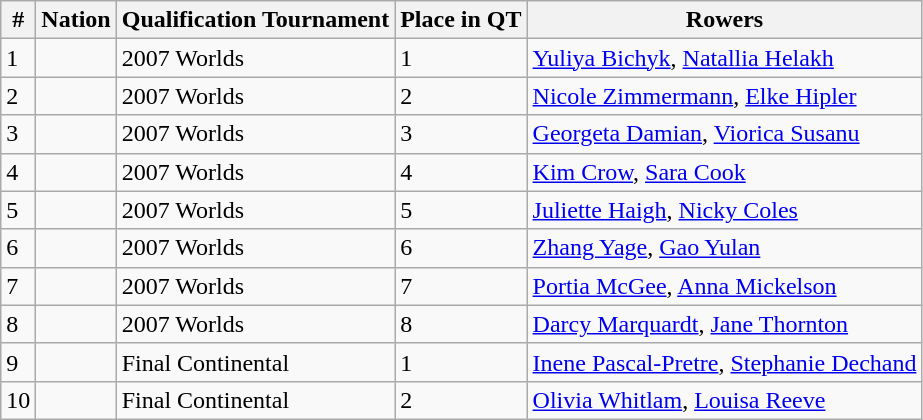<table class="wikitable">
<tr>
<th>#</th>
<th>Nation</th>
<th>Qualification Tournament</th>
<th>Place in QT</th>
<th>Rowers</th>
</tr>
<tr>
<td>1</td>
<td></td>
<td>2007 Worlds</td>
<td>1</td>
<td><a href='#'>Yuliya Bichyk</a>, <a href='#'>Natallia Helakh</a></td>
</tr>
<tr>
<td>2</td>
<td></td>
<td>2007 Worlds</td>
<td>2</td>
<td><a href='#'>Nicole Zimmermann</a>, <a href='#'>Elke Hipler</a></td>
</tr>
<tr>
<td>3</td>
<td></td>
<td>2007 Worlds</td>
<td>3</td>
<td><a href='#'>Georgeta Damian</a>, <a href='#'>Viorica Susanu</a></td>
</tr>
<tr>
<td>4</td>
<td></td>
<td>2007 Worlds</td>
<td>4</td>
<td><a href='#'>Kim Crow</a>, <a href='#'>Sara Cook</a></td>
</tr>
<tr>
<td>5</td>
<td></td>
<td>2007 Worlds</td>
<td>5</td>
<td><a href='#'>Juliette Haigh</a>, <a href='#'>Nicky Coles</a></td>
</tr>
<tr>
<td>6</td>
<td></td>
<td>2007 Worlds</td>
<td>6</td>
<td><a href='#'>Zhang Yage</a>, <a href='#'>Gao Yulan</a></td>
</tr>
<tr>
<td>7</td>
<td></td>
<td>2007 Worlds</td>
<td>7</td>
<td><a href='#'>Portia McGee</a>, <a href='#'>Anna Mickelson</a></td>
</tr>
<tr>
<td>8</td>
<td></td>
<td>2007 Worlds</td>
<td>8</td>
<td><a href='#'>Darcy Marquardt</a>, <a href='#'>Jane Thornton</a></td>
</tr>
<tr>
<td>9</td>
<td></td>
<td>Final Continental</td>
<td>1</td>
<td><a href='#'>Inene Pascal-Pretre</a>, <a href='#'>Stephanie Dechand</a></td>
</tr>
<tr>
<td>10</td>
<td></td>
<td>Final Continental</td>
<td>2</td>
<td><a href='#'>Olivia Whitlam</a>, <a href='#'>Louisa Reeve</a></td>
</tr>
</table>
